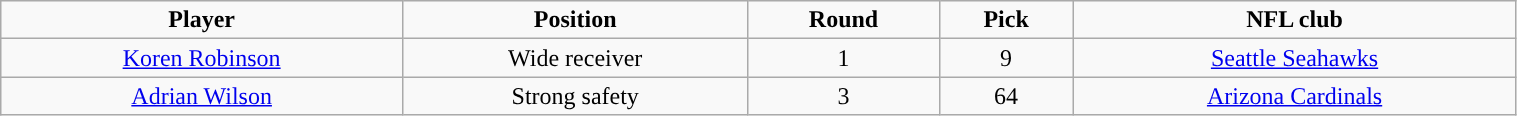<table class="wikitable" width="80%">
<tr align="center">
<td><strong>Player</strong></td>
<td><strong>Position</strong></td>
<td><strong>Round</strong></td>
<td><strong>Pick</strong></td>
<td><strong>NFL club</strong></td>
</tr>
<tr style="text-align:center;" bgcolor="">
<td><a href='#'>Koren Robinson</a></td>
<td>Wide receiver</td>
<td>1</td>
<td>9</td>
<td><a href='#'>Seattle Seahawks</a></td>
</tr>
<tr style="text-align:center;" bgcolor="">
<td><a href='#'>Adrian Wilson</a></td>
<td>Strong safety</td>
<td>3</td>
<td>64</td>
<td><a href='#'>Arizona Cardinals</a></td>
</tr>
</table>
